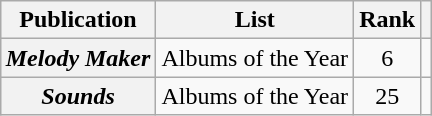<table class="wikitable mw-collapsible sortable plainrowheaders" style="margin-left: auto; margin-right: auto; border: none;">
<tr>
<th scope="col">Publication</th>
<th scope="col" class="unsortable">List</th>
<th scope="col" data-sort-type="number">Rank</th>
<th scope="col" class="unsortable"></th>
</tr>
<tr>
<th scope="row"><em>Melody Maker</em></th>
<td>Albums of the Year</td>
<td style="text-align:center;">6</td>
<td></td>
</tr>
<tr>
<th scope="row"><em>Sounds</em></th>
<td>Albums of the Year</td>
<td style="text-align:center;">25</td>
<td></td>
</tr>
</table>
